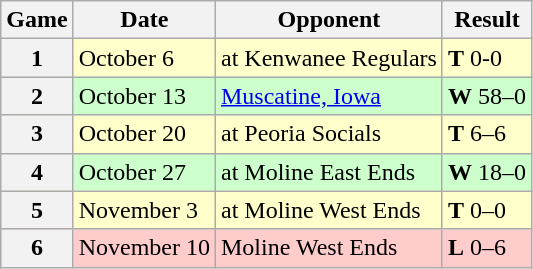<table class="wikitable">
<tr>
<th>Game</th>
<th>Date</th>
<th>Opponent</th>
<th>Result</th>
</tr>
<tr style="background:#ffc">
<th>1</th>
<td>October 6</td>
<td>at Kenwanee Regulars</td>
<td><strong>T</strong> 0-0</td>
</tr>
<tr style="background:#cfc">
<th>2</th>
<td>October 13</td>
<td><a href='#'>Muscatine, Iowa</a></td>
<td><strong>W</strong> 58–0</td>
</tr>
<tr style="background:#ffc">
<th>3</th>
<td>October 20</td>
<td>at Peoria Socials</td>
<td><strong>T</strong> 6–6</td>
</tr>
<tr style="background:#cfc">
<th>4</th>
<td>October 27</td>
<td>at Moline East Ends</td>
<td><strong>W</strong> 18–0</td>
</tr>
<tr style="background:#ffc">
<th>5</th>
<td>November 3</td>
<td>at Moline West Ends</td>
<td><strong>T</strong> 0–0</td>
</tr>
<tr style="background:#fcc">
<th>6</th>
<td>November 10</td>
<td>Moline West Ends</td>
<td><strong>L</strong> 0–6</td>
</tr>
</table>
